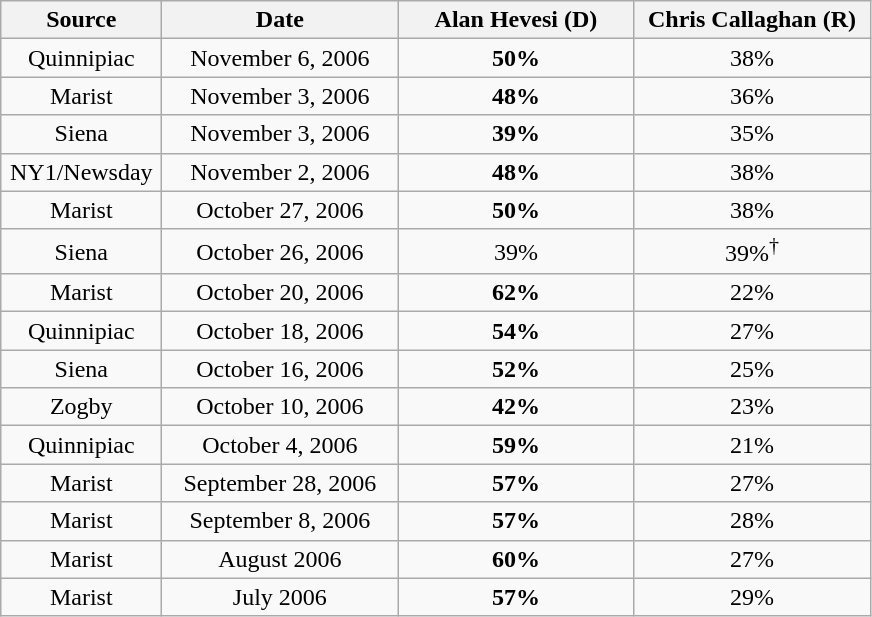<table class="wikitable">
<tr>
<th width=100px>Source</th>
<th width=150px>Date</th>
<th width=150px>Alan Hevesi (D)</th>
<th width=150px>Chris Callaghan (R)</th>
</tr>
<tr align="center">
<td>Quinnipiac</td>
<td>November 6, 2006</td>
<td><strong>50%</strong></td>
<td>38%</td>
</tr>
<tr align="center">
<td>Marist  </td>
<td>November 3, 2006</td>
<td><strong>48%</strong></td>
<td>36%</td>
</tr>
<tr align="center">
<td>Siena</td>
<td>November 3, 2006</td>
<td><strong>39%</strong></td>
<td>35%</td>
</tr>
<tr align="center">
<td>NY1/Newsday</td>
<td>November 2, 2006</td>
<td><strong>48%</strong></td>
<td>38%</td>
</tr>
<tr align="center">
<td>Marist</td>
<td>October 27, 2006</td>
<td><strong>50%</strong></td>
<td>38%</td>
</tr>
<tr align="center">
<td>Siena</td>
<td>October 26, 2006</td>
<td>39%</td>
<td>39%<sup>†</sup></td>
</tr>
<tr align="center">
<td>Marist</td>
<td>October 20, 2006</td>
<td><strong>62%</strong></td>
<td>22%</td>
</tr>
<tr align="center">
<td>Quinnipiac</td>
<td>October 18, 2006</td>
<td><strong>54%</strong></td>
<td>27%</td>
</tr>
<tr align="center">
<td>Siena</td>
<td>October 16, 2006</td>
<td><strong>52%</strong></td>
<td>25%</td>
</tr>
<tr align="center">
<td>Zogby</td>
<td>October 10, 2006</td>
<td><strong>42%</strong></td>
<td>23%</td>
</tr>
<tr align="center">
<td>Quinnipiac</td>
<td>October 4, 2006</td>
<td><strong>59%</strong></td>
<td>21%</td>
</tr>
<tr align="center">
<td>Marist</td>
<td>September 28, 2006</td>
<td><strong>57%</strong></td>
<td>27%</td>
</tr>
<tr align="center">
<td>Marist</td>
<td>September 8, 2006</td>
<td><strong>57%</strong></td>
<td>28%</td>
</tr>
<tr align="center">
<td>Marist</td>
<td>August 2006</td>
<td><strong>60%</strong></td>
<td>27%</td>
</tr>
<tr align="center">
<td>Marist</td>
<td>July 2006</td>
<td><strong>57%</strong></td>
<td>29%</td>
</tr>
</table>
